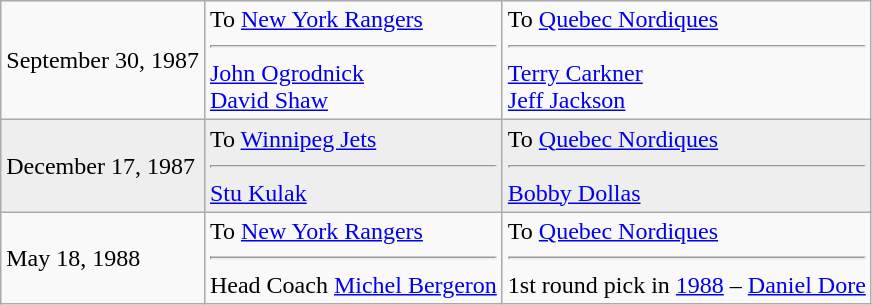<table class="wikitable">
<tr>
<td>September 30, 1987</td>
<td valign="top">To <a href='#'>New York Rangers</a><hr><a href='#'>John Ogrodnick</a> <br> <a href='#'>David Shaw</a></td>
<td valign="top">To <a href='#'>Quebec Nordiques</a><hr><a href='#'>Terry Carkner</a> <br> <a href='#'>Jeff Jackson</a></td>
</tr>
<tr style="background:#eee;">
<td>December 17, 1987</td>
<td valign="top">To <a href='#'>Winnipeg Jets</a><hr><a href='#'>Stu Kulak</a></td>
<td valign="top">To <a href='#'>Quebec Nordiques</a><hr><a href='#'>Bobby Dollas</a></td>
</tr>
<tr>
<td>May 18, 1988</td>
<td valign="top">To <a href='#'>New York Rangers</a><hr>Head Coach <a href='#'>Michel Bergeron</a></td>
<td valign="top">To <a href='#'>Quebec Nordiques</a><hr>1st round pick in <a href='#'>1988</a> – <a href='#'>Daniel Dore</a></td>
</tr>
</table>
